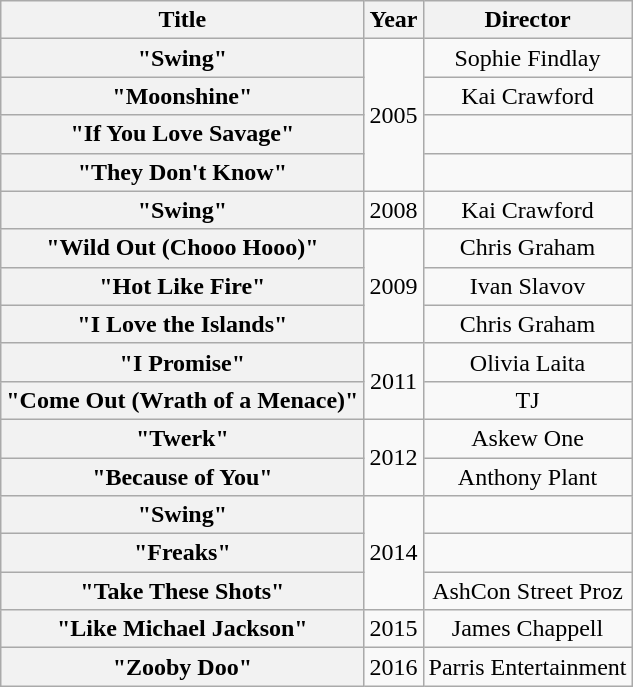<table class="wikitable plainrowheaders" style="text-align:center;">
<tr>
<th scope="col">Title</th>
<th scope="col">Year</th>
<th scope="col">Director</th>
</tr>
<tr>
<th scope="row">"Swing"</th>
<td rowspan="4">2005</td>
<td>Sophie Findlay</td>
</tr>
<tr>
<th scope="row">"Moonshine"<br></th>
<td>Kai Crawford</td>
</tr>
<tr>
<th scope="row">"If You Love Savage"</th>
<td></td>
</tr>
<tr>
<th scope="row">"They Don't Know"<br></th>
<td></td>
</tr>
<tr>
<th scope="row">"Swing"<br></th>
<td>2008</td>
<td>Kai Crawford</td>
</tr>
<tr>
<th scope="row">"Wild Out (Chooo Hooo)"<br></th>
<td rowspan="3">2009</td>
<td>Chris Graham</td>
</tr>
<tr>
<th scope="row">"Hot Like Fire"<br></th>
<td>Ivan Slavov</td>
</tr>
<tr>
<th scope="row">"I Love the Islands"<br></th>
<td>Chris Graham</td>
</tr>
<tr>
<th scope="row">"I Promise"<br></th>
<td rowspan="2">2011</td>
<td>Olivia Laita</td>
</tr>
<tr>
<th scope="row">"Come Out (Wrath of a Menace)"<br></th>
<td>TJ</td>
</tr>
<tr>
<th scope="row">"Twerk"</th>
<td rowspan="2">2012</td>
<td>Askew One</td>
</tr>
<tr>
<th scope="row">"Because of You"<br></th>
<td>Anthony Plant</td>
</tr>
<tr>
<th scope="row">"Swing"<br></th>
<td rowspan="3">2014</td>
<td></td>
</tr>
<tr>
<th scope="row">"Freaks"<br></th>
<td></td>
</tr>
<tr>
<th scope="row">"Take These Shots"<br></th>
<td>AshCon Street Proz</td>
</tr>
<tr>
<th scope="row">"Like Michael Jackson"</th>
<td>2015</td>
<td>James Chappell</td>
</tr>
<tr>
<th scope="row">"Zooby Doo"</th>
<td>2016</td>
<td>Parris Entertainment</td>
</tr>
</table>
